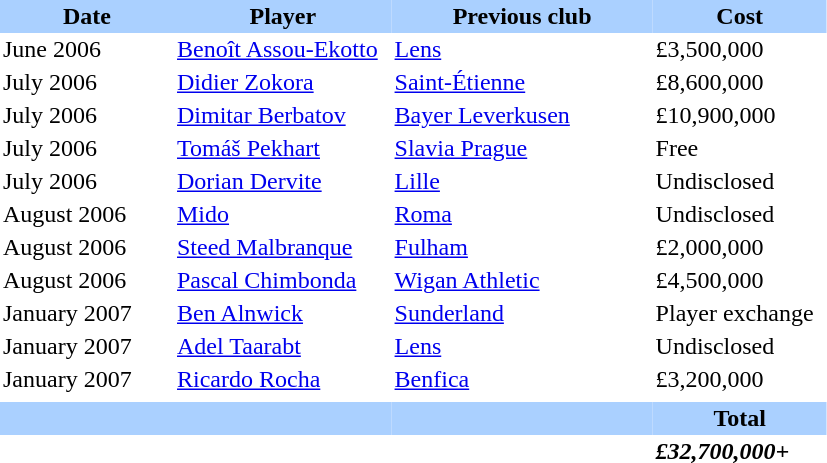<table border="0" cellspacing="0" cellpadding="2">
<tr bgcolor=AAD0FF>
<th width=20%>Date</th>
<th width=25%>Player</th>
<th width=30%>Previous club</th>
<th width=20%>Cost</th>
</tr>
<tr>
<td>June 2006</td>
<td> <a href='#'>Benoît Assou-Ekotto</a></td>
<td> <a href='#'>Lens</a></td>
<td>£3,500,000</td>
</tr>
<tr>
<td>July 2006</td>
<td> <a href='#'>Didier Zokora</a></td>
<td> <a href='#'>Saint-Étienne</a></td>
<td>£8,600,000</td>
</tr>
<tr>
<td>July 2006</td>
<td> <a href='#'>Dimitar Berbatov</a></td>
<td> <a href='#'>Bayer Leverkusen</a></td>
<td>£10,900,000</td>
</tr>
<tr>
<td>July 2006</td>
<td> <a href='#'>Tomáš Pekhart</a></td>
<td> <a href='#'>Slavia Prague</a></td>
<td>Free</td>
</tr>
<tr>
<td>July 2006</td>
<td> <a href='#'>Dorian Dervite</a></td>
<td> <a href='#'>Lille</a></td>
<td>Undisclosed</td>
</tr>
<tr>
<td>August 2006</td>
<td> <a href='#'>Mido</a></td>
<td> <a href='#'>Roma</a></td>
<td>Undisclosed</td>
</tr>
<tr>
<td>August 2006</td>
<td> <a href='#'>Steed Malbranque</a></td>
<td> <a href='#'>Fulham</a></td>
<td>£2,000,000</td>
</tr>
<tr>
<td>August 2006</td>
<td> <a href='#'>Pascal Chimbonda</a></td>
<td> <a href='#'>Wigan Athletic</a></td>
<td>£4,500,000</td>
</tr>
<tr>
<td>January 2007</td>
<td> <a href='#'>Ben Alnwick</a></td>
<td> <a href='#'>Sunderland</a></td>
<td>Player exchange</td>
</tr>
<tr>
<td>January 2007</td>
<td> <a href='#'>Adel Taarabt</a></td>
<td> <a href='#'>Lens</a></td>
<td>Undisclosed</td>
</tr>
<tr>
<td>January 2007</td>
<td> <a href='#'>Ricardo Rocha</a></td>
<td> <a href='#'>Benfica</a></td>
<td>£3,200,000</td>
</tr>
<tr>
<td></td>
</tr>
<tr bgcolor=AAD0FF>
<th width=20%></th>
<th width=25%></th>
<th width=30%></th>
<th width=20%>Total</th>
</tr>
<tr>
<td></td>
<td></td>
<td></td>
<td><strong><em>£32,700,000+</em></strong></td>
</tr>
</table>
